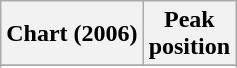<table class="wikitable sortable plainrowheaders" style="text-align:center">
<tr>
<th scope="col">Chart (2006)</th>
<th scope="col">Peak<br>position</th>
</tr>
<tr>
</tr>
<tr>
</tr>
<tr>
</tr>
<tr>
</tr>
</table>
